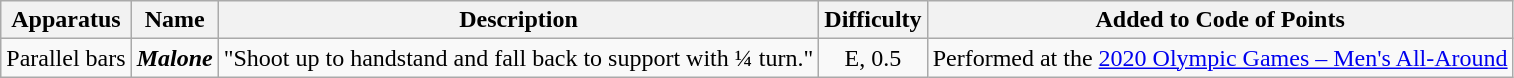<table class="wikitable">
<tr>
<th scope="col">Apparatus</th>
<th scope="col">Name</th>
<th scope="col">Description</th>
<th scope="col">Difficulty</th>
<th scope="col">Added to Code of Points</th>
</tr>
<tr>
<td>Parallel bars</td>
<td><strong><em>Malone</em></strong></td>
<td>"Shoot up to handstand and fall back to support with ¼ turn."</td>
<td align=center>E, 0.5</td>
<td>Performed at the <a href='#'>2020 Olympic Games – Men's All-Around</a></td>
</tr>
</table>
